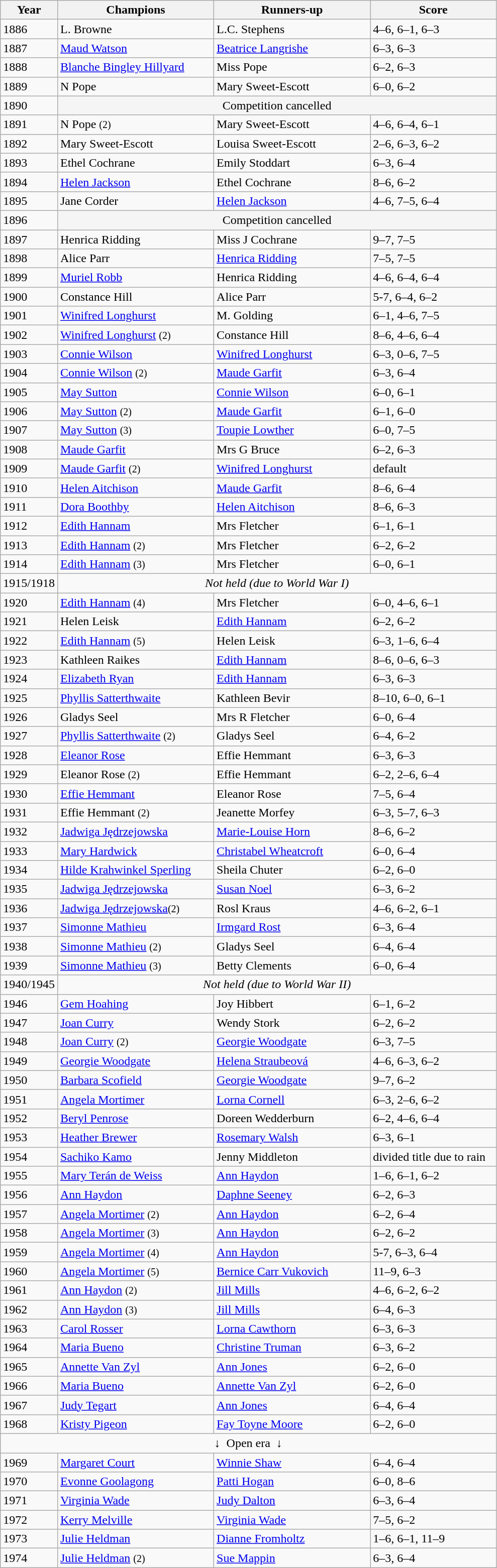<table class="wikitable">
<tr>
<th style="width:60px;">Year</th>
<th style="width:200px;">Champions</th>
<th style="width:200px;">Runners-up</th>
<th style="width:160px;">Score</th>
</tr>
<tr>
<td>1886</td>
<td> L. Browne</td>
<td> L.C. Stephens</td>
<td>4–6, 6–1, 6–3</td>
</tr>
<tr>
<td>1887</td>
<td> <a href='#'>Maud Watson</a></td>
<td>  <a href='#'>Beatrice Langrishe</a></td>
<td>6–3, 6–3</td>
</tr>
<tr>
<td>1888</td>
<td> <a href='#'>Blanche Bingley Hillyard</a></td>
<td> Miss Pope</td>
<td>6–2, 6–3</td>
</tr>
<tr>
<td>1889</td>
<td> N Pope</td>
<td> Mary Sweet-Escott</td>
<td>6–0, 6–2</td>
</tr>
<tr>
<td>1890</td>
<td rowspan="1" colspan="5" align="center" bgcolor="#F5F5F5">Competition cancelled</td>
</tr>
<tr>
<td>1891</td>
<td> N Pope <small>(2)</small></td>
<td> Mary Sweet-Escott</td>
<td>4–6, 6–4, 6–1</td>
</tr>
<tr>
<td>1892</td>
<td> Mary Sweet-Escott</td>
<td> Louisa Sweet-Escott</td>
<td>2–6, 6–3, 6–2</td>
</tr>
<tr>
<td>1893</td>
<td> Ethel Cochrane</td>
<td> Emily Stoddart</td>
<td>6–3, 6–4</td>
</tr>
<tr>
<td>1894</td>
<td> <a href='#'>Helen Jackson</a></td>
<td>  Ethel Cochrane</td>
<td>8–6, 6–2</td>
</tr>
<tr>
<td>1895</td>
<td> Jane Corder</td>
<td>  <a href='#'>Helen Jackson</a></td>
<td>4–6, 7–5, 6–4</td>
</tr>
<tr>
<td>1896</td>
<td rowspan="1" colspan="5" align="center" bgcolor="#F5F5F5">Competition cancelled</td>
</tr>
<tr>
<td>1897</td>
<td> Henrica Ridding</td>
<td>  Miss J Cochrane</td>
<td>9–7, 7–5</td>
</tr>
<tr>
<td>1898</td>
<td> Alice Parr</td>
<td> <a href='#'>Henrica Ridding</a></td>
<td>7–5, 7–5</td>
</tr>
<tr>
<td>1899</td>
<td> <a href='#'>Muriel Robb</a></td>
<td> Henrica Ridding</td>
<td>4–6, 6–4, 6–4</td>
</tr>
<tr>
<td>1900</td>
<td> Constance Hill</td>
<td> Alice Parr</td>
<td>5-7, 6–4, 6–2</td>
</tr>
<tr>
<td>1901</td>
<td> <a href='#'>Winifred Longhurst</a></td>
<td> M. Golding</td>
<td>6–1, 4–6, 7–5</td>
</tr>
<tr>
<td>1902</td>
<td> <a href='#'>Winifred Longhurst</a> <small>(2)</small></td>
<td> Constance Hill</td>
<td>8–6, 4–6, 6–4</td>
</tr>
<tr>
<td>1903</td>
<td> <a href='#'>Connie Wilson</a></td>
<td> <a href='#'>Winifred Longhurst</a></td>
<td>6–3, 0–6, 7–5</td>
</tr>
<tr>
<td>1904</td>
<td> <a href='#'>Connie Wilson</a> <small>(2)</small></td>
<td> <a href='#'>Maude Garfit</a></td>
<td>6–3, 6–4</td>
</tr>
<tr>
<td>1905</td>
<td> <a href='#'>May Sutton</a></td>
<td> <a href='#'>Connie Wilson</a></td>
<td>6–0, 6–1</td>
</tr>
<tr>
<td>1906 </td>
<td> <a href='#'>May Sutton</a> <small>(2)</small></td>
<td> <a href='#'>Maude Garfit</a></td>
<td>6–1, 6–0</td>
</tr>
<tr>
<td>1907 </td>
<td> <a href='#'>May Sutton</a> <small>(3)</small></td>
<td> <a href='#'>Toupie Lowther</a></td>
<td>6–0, 7–5</td>
</tr>
<tr>
<td>1908</td>
<td> <a href='#'>Maude Garfit</a></td>
<td> Mrs G Bruce</td>
<td>6–2, 6–3</td>
</tr>
<tr>
<td>1909</td>
<td><a href='#'>Maude Garfit</a> <small>(2)</small></td>
<td> <a href='#'>Winifred Longhurst</a></td>
<td>default</td>
</tr>
<tr>
<td>1910</td>
<td> <a href='#'>Helen Aitchison</a></td>
<td> <a href='#'>Maude Garfit</a></td>
<td>8–6, 6–4</td>
</tr>
<tr>
<td>1911</td>
<td> <a href='#'>Dora Boothby</a></td>
<td> <a href='#'>Helen Aitchison</a></td>
<td>8–6, 6–3</td>
</tr>
<tr>
<td>1912</td>
<td> <a href='#'>Edith Hannam</a></td>
<td> Mrs Fletcher</td>
<td>6–1, 6–1</td>
</tr>
<tr>
<td>1913</td>
<td> <a href='#'>Edith Hannam</a> <small>(2)</small></td>
<td>  Mrs Fletcher</td>
<td>6–2, 6–2</td>
</tr>
<tr>
<td>1914</td>
<td> <a href='#'>Edith Hannam</a> <small>(3)</small></td>
<td> Mrs Fletcher</td>
<td>6–0, 6–1</td>
</tr>
<tr>
<td>1915/1918</td>
<td colspan=4 align=center><em>Not held (due to World War I)</em></td>
</tr>
<tr>
<td>1920</td>
<td> <a href='#'>Edith Hannam</a> <small>(4)</small></td>
<td> Mrs Fletcher</td>
<td>6–0, 4–6, 6–1</td>
</tr>
<tr>
<td>1921</td>
<td> Helen Leisk</td>
<td> <a href='#'>Edith Hannam</a></td>
<td>6–2, 6–2</td>
</tr>
<tr>
<td>1922</td>
<td> <a href='#'>Edith Hannam</a> <small>(5)</small></td>
<td> Helen Leisk </td>
<td>6–3, 1–6, 6–4</td>
</tr>
<tr>
<td>1923</td>
<td> Kathleen Raikes</td>
<td> <a href='#'>Edith Hannam</a></td>
<td>8–6, 0–6, 6–3</td>
</tr>
<tr>
<td>1924</td>
<td> <a href='#'>Elizabeth Ryan</a></td>
<td> <a href='#'>Edith Hannam</a></td>
<td>6–3, 6–3</td>
</tr>
<tr>
<td>1925</td>
<td> <a href='#'>Phyllis Satterthwaite</a></td>
<td> Kathleen Bevir</td>
<td>8–10, 6–0, 6–1</td>
</tr>
<tr>
<td>1926</td>
<td> Gladys Seel</td>
<td> Mrs R Fletcher</td>
<td>6–0, 6–4</td>
</tr>
<tr>
<td>1927</td>
<td> <a href='#'>Phyllis Satterthwaite</a> <small>(2)</small></td>
<td> Gladys Seel</td>
<td>6–4, 6–2</td>
</tr>
<tr>
<td>1928</td>
<td> <a href='#'>Eleanor Rose</a></td>
<td> Effie Hemmant</td>
<td>6–3, 6–3</td>
</tr>
<tr>
<td>1929</td>
<td> Eleanor Rose <small>(2)</small></td>
<td> Effie Hemmant</td>
<td>6–2, 2–6, 6–4</td>
</tr>
<tr>
<td>1930</td>
<td> <a href='#'>Effie Hemmant</a></td>
<td> Eleanor Rose</td>
<td>7–5, 6–4</td>
</tr>
<tr>
<td>1931</td>
<td> Effie Hemmant <small>(2)</small></td>
<td> Jeanette Morfey</td>
<td>6–3, 5–7, 6–3</td>
</tr>
<tr>
<td>1932</td>
<td> <a href='#'>Jadwiga Jędrzejowska</a></td>
<td> <a href='#'>Marie-Louise Horn</a></td>
<td>8–6, 6–2</td>
</tr>
<tr>
<td>1933</td>
<td> <a href='#'>Mary Hardwick</a></td>
<td> <a href='#'>Christabel Wheatcroft</a></td>
<td>6–0, 6–4</td>
</tr>
<tr>
<td>1934</td>
<td> <a href='#'>Hilde Krahwinkel Sperling</a></td>
<td> Sheila Chuter</td>
<td>6–2, 6–0</td>
</tr>
<tr>
<td>1935</td>
<td> <a href='#'>Jadwiga Jędrzejowska</a></td>
<td> <a href='#'>Susan Noel</a></td>
<td>6–3, 6–2</td>
</tr>
<tr>
<td>1936</td>
<td> <a href='#'>Jadwiga Jędrzejowska</a><small>(2)</small></td>
<td> Rosl Kraus</td>
<td>4–6, 6–2, 6–1</td>
</tr>
<tr>
<td>1937</td>
<td> <a href='#'>Simonne Mathieu</a></td>
<td>  <a href='#'>Irmgard Rost</a></td>
<td>6–3, 6–4</td>
</tr>
<tr>
<td>1938</td>
<td> <a href='#'>Simonne Mathieu</a> <small>(2)</small></td>
<td> Gladys Seel</td>
<td>6–4, 6–4</td>
</tr>
<tr>
<td>1939</td>
<td> <a href='#'>Simonne Mathieu</a> <small>(3)</small></td>
<td> Betty Clements</td>
<td>6–0, 6–4</td>
</tr>
<tr>
<td>1940/1945</td>
<td colspan=4 align=center><em>Not held (due to World War II)</em></td>
</tr>
<tr>
<td>1946</td>
<td> <a href='#'>Gem Hoahing</a></td>
<td> Joy Hibbert</td>
<td>6–1, 6–2</td>
</tr>
<tr>
<td>1947</td>
<td> <a href='#'>Joan Curry</a></td>
<td> Wendy Stork</td>
<td>6–2, 6–2</td>
</tr>
<tr>
<td>1948</td>
<td> <a href='#'>Joan Curry</a> <small>(2)</small></td>
<td> <a href='#'>Georgie Woodgate</a></td>
<td>6–3, 7–5</td>
</tr>
<tr>
<td>1949</td>
<td> <a href='#'>Georgie Woodgate</a></td>
<td> <a href='#'>Helena Straubeová</a></td>
<td>4–6, 6–3, 6–2</td>
</tr>
<tr>
<td>1950</td>
<td> <a href='#'>Barbara Scofield</a></td>
<td> <a href='#'>Georgie Woodgate</a></td>
<td>9–7, 6–2</td>
</tr>
<tr>
<td>1951</td>
<td> <a href='#'>Angela Mortimer</a></td>
<td> <a href='#'>Lorna Cornell</a></td>
<td>6–3, 2–6, 6–2</td>
</tr>
<tr>
<td>1952</td>
<td> <a href='#'>Beryl Penrose</a></td>
<td> Doreen Wedderburn</td>
<td>6–2, 4–6, 6–4</td>
</tr>
<tr>
<td>1953</td>
<td> <a href='#'>Heather Brewer</a></td>
<td> <a href='#'>Rosemary Walsh</a></td>
<td>6–3, 6–1</td>
</tr>
<tr>
<td>1954</td>
<td> <a href='#'>Sachiko Kamo</a></td>
<td> Jenny Middleton</td>
<td>divided title due to rain</td>
</tr>
<tr>
<td>1955 </td>
<td> <a href='#'>Mary Terán de Weiss</a></td>
<td> <a href='#'>Ann Haydon</a></td>
<td>1–6, 6–1, 6–2</td>
</tr>
<tr>
<td>1956</td>
<td> <a href='#'>Ann Haydon</a></td>
<td> <a href='#'>Daphne Seeney</a></td>
<td>6–2, 6–3</td>
</tr>
<tr>
<td>1957</td>
<td> <a href='#'>Angela Mortimer</a> <small>(2)</small></td>
<td> <a href='#'>Ann Haydon</a></td>
<td>6–2, 6–4</td>
</tr>
<tr>
<td>1958</td>
<td> <a href='#'>Angela Mortimer</a> <small>(3)</small></td>
<td> <a href='#'>Ann Haydon</a></td>
<td>6–2, 6–2</td>
</tr>
<tr>
<td>1959</td>
<td> <a href='#'>Angela Mortimer</a> <small>(4)</small></td>
<td> <a href='#'>Ann Haydon</a></td>
<td>5-7, 6–3, 6–4</td>
</tr>
<tr>
<td>1960</td>
<td> <a href='#'>Angela Mortimer</a> <small>(5)</small></td>
<td> <a href='#'>Bernice Carr Vukovich</a></td>
<td>11–9, 6–3</td>
</tr>
<tr>
<td>1961</td>
<td> <a href='#'>Ann Haydon</a> <small>(2)</small></td>
<td> <a href='#'>Jill Mills</a></td>
<td>4–6, 6–2, 6–2</td>
</tr>
<tr>
<td>1962</td>
<td> <a href='#'>Ann Haydon</a> <small>(3)</small></td>
<td> <a href='#'>Jill Mills</a></td>
<td>6–4, 6–3</td>
</tr>
<tr>
<td>1963</td>
<td> <a href='#'>Carol Rosser</a></td>
<td> <a href='#'>Lorna Cawthorn</a></td>
<td>6–3, 6–3</td>
</tr>
<tr>
<td>1964 </td>
<td> <a href='#'>Maria Bueno</a></td>
<td> <a href='#'>Christine Truman</a></td>
<td>6–3, 6–2</td>
</tr>
<tr>
<td>1965</td>
<td> <a href='#'>Annette Van Zyl</a></td>
<td> <a href='#'>Ann Jones</a></td>
<td>6–2, 6–0</td>
</tr>
<tr>
<td>1966 </td>
<td> <a href='#'>Maria Bueno</a></td>
<td> <a href='#'>Annette Van Zyl</a></td>
<td>6–2, 6–0</td>
</tr>
<tr>
<td>1967</td>
<td> <a href='#'>Judy Tegart</a></td>
<td> <a href='#'>Ann Jones</a></td>
<td>6–4, 6–4</td>
</tr>
<tr>
<td>1968 </td>
<td> <a href='#'>Kristy Pigeon</a></td>
<td> <a href='#'>Fay Toyne Moore</a></td>
<td>6–2, 6–0</td>
</tr>
<tr>
<td colspan="4" align="center">↓  Open era  ↓</td>
</tr>
<tr>
<td>1969</td>
<td> <a href='#'>Margaret Court</a></td>
<td> <a href='#'>Winnie Shaw</a></td>
<td>6–4, 6–4</td>
</tr>
<tr>
<td>1970</td>
<td> <a href='#'>Evonne Goolagong</a></td>
<td> <a href='#'>Patti Hogan</a></td>
<td>6–0, 8–6</td>
</tr>
<tr>
<td>1971</td>
<td> <a href='#'>Virginia Wade</a></td>
<td> <a href='#'>Judy Dalton</a></td>
<td>6–3, 6–4</td>
</tr>
<tr>
<td>1972</td>
<td> <a href='#'>Kerry Melville</a></td>
<td> <a href='#'>Virginia Wade</a></td>
<td>7–5, 6–2</td>
</tr>
<tr>
<td>1973</td>
<td> <a href='#'>Julie Heldman</a></td>
<td> <a href='#'>Dianne Fromholtz</a></td>
<td>1–6, 6–1, 11–9</td>
</tr>
<tr>
<td>1974</td>
<td> <a href='#'>Julie Heldman</a> <small>(2)</small></td>
<td> <a href='#'>Sue Mappin</a></td>
<td>6–3, 6–4</td>
</tr>
</table>
